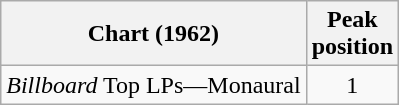<table class="wikitable">
<tr>
<th>Chart (1962)</th>
<th>Peak<br>position</th>
</tr>
<tr>
<td><em>Billboard</em> Top LPs—Monaural</td>
<td align="center">1</td>
</tr>
</table>
